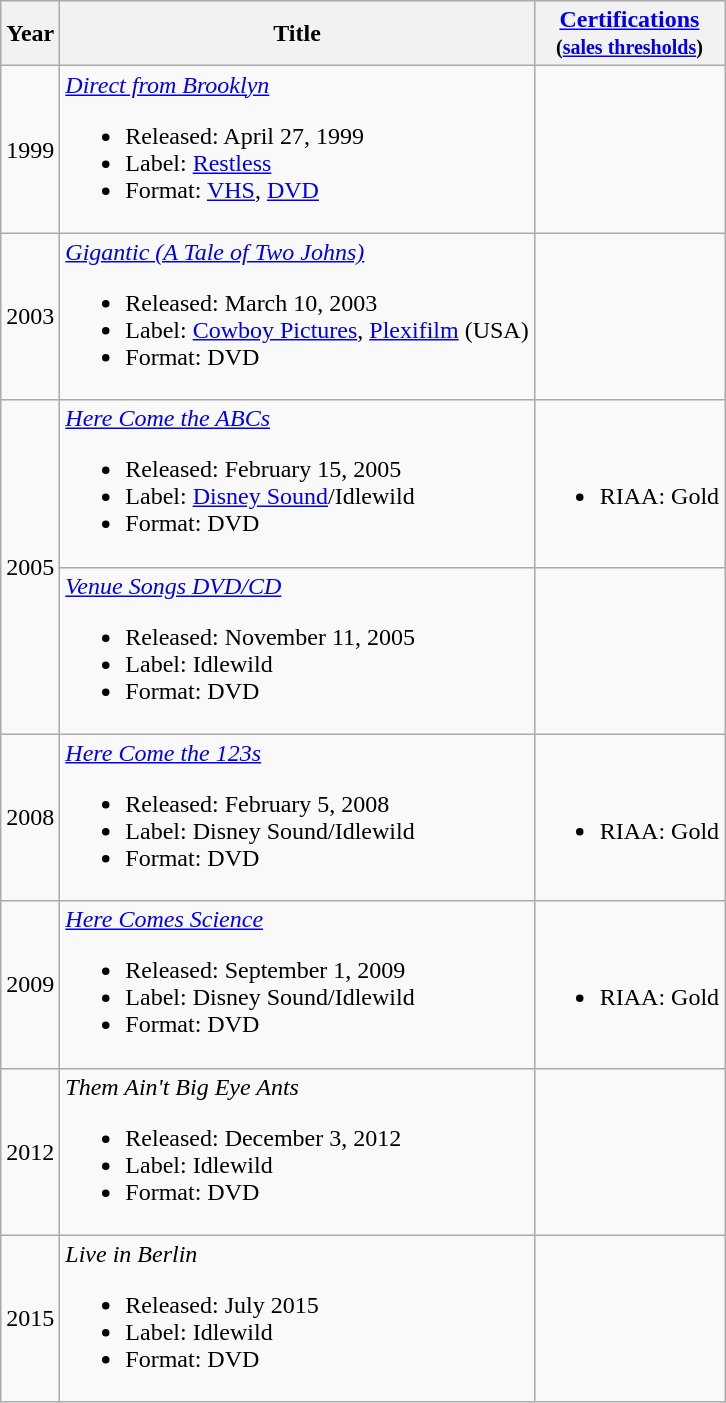<table class="wikitable">
<tr>
<th>Year</th>
<th>Title</th>
<th><a href='#'>Certifications</a><br><small>(<a href='#'>sales thresholds</a>)</small></th>
</tr>
<tr>
<td>1999</td>
<td><em><a href='#'>Direct from Brooklyn</a></em><br><ul><li>Released: April 27, 1999</li><li>Label: <a href='#'>Restless</a></li><li>Format: <a href='#'>VHS</a>, <a href='#'>DVD</a></li></ul></td>
<td></td>
</tr>
<tr>
<td>2003</td>
<td><em><a href='#'>Gigantic (A Tale of Two Johns)</a></em><br><ul><li>Released: March 10, 2003</li><li>Label: <a href='#'>Cowboy Pictures</a>, <a href='#'>Plexifilm</a> (USA)</li><li>Format: DVD</li></ul></td>
<td></td>
</tr>
<tr>
<td rowspan="2">2005</td>
<td><em><a href='#'>Here Come the ABCs</a></em><br><ul><li>Released: February 15, 2005</li><li>Label: <a href='#'>Disney Sound</a>/Idlewild</li><li>Format: DVD</li></ul></td>
<td><br><ul><li>RIAA: Gold</li></ul></td>
</tr>
<tr>
<td><em><a href='#'>Venue Songs DVD/CD</a></em><br><ul><li>Released: November 11, 2005</li><li>Label: Idlewild</li><li>Format: DVD</li></ul></td>
<td></td>
</tr>
<tr>
<td>2008</td>
<td><em><a href='#'>Here Come the 123s</a></em><br><ul><li>Released: February 5, 2008</li><li>Label: Disney Sound/Idlewild</li><li>Format: DVD</li></ul></td>
<td><br><ul><li>RIAA: Gold</li></ul></td>
</tr>
<tr>
<td>2009</td>
<td><em><a href='#'>Here Comes Science</a></em><br><ul><li>Released: September 1, 2009</li><li>Label: Disney Sound/Idlewild</li><li>Format: DVD</li></ul></td>
<td><br><ul><li>RIAA: Gold</li></ul></td>
</tr>
<tr>
<td>2012</td>
<td><em>Them Ain't Big Eye Ants</em><br><ul><li>Released: December 3, 2012</li><li>Label: Idlewild</li><li>Format: DVD</li></ul></td>
<td></td>
</tr>
<tr>
<td>2015</td>
<td><em>Live in Berlin</em><br><ul><li>Released: July 2015</li><li>Label: Idlewild</li><li>Format: DVD</li></ul></td>
<td></td>
</tr>
</table>
